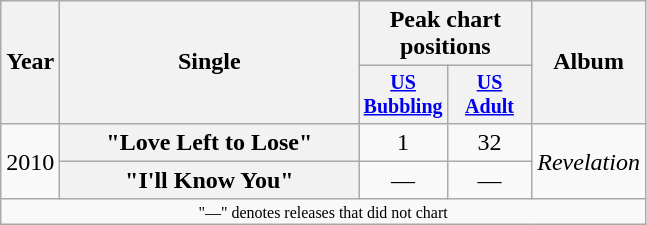<table class="wikitable plainrowheaders" style="text-align:center;">
<tr>
<th rowspan="2">Year</th>
<th rowspan="2" style="width:12em;">Single</th>
<th colspan="2">Peak chart<br>positions</th>
<th rowspan="2">Album</th>
</tr>
<tr style="font-size:smaller;">
<th style="width:50px;"><a href='#'>US Bubbling</a><br></th>
<th style="width:50px;"><a href='#'>US Adult</a><br></th>
</tr>
<tr>
<td rowspan="2">2010</td>
<th scope="row">"Love Left to Lose"</th>
<td>1</td>
<td>32</td>
<td style="text-align:left;" rowspan="2"><em>Revelation</em></td>
</tr>
<tr>
<th scope="row">"I'll Know You"</th>
<td>—</td>
<td>—</td>
</tr>
<tr>
<td colspan="10" style="font-size:8pt">"—" denotes releases that did not chart</td>
</tr>
</table>
